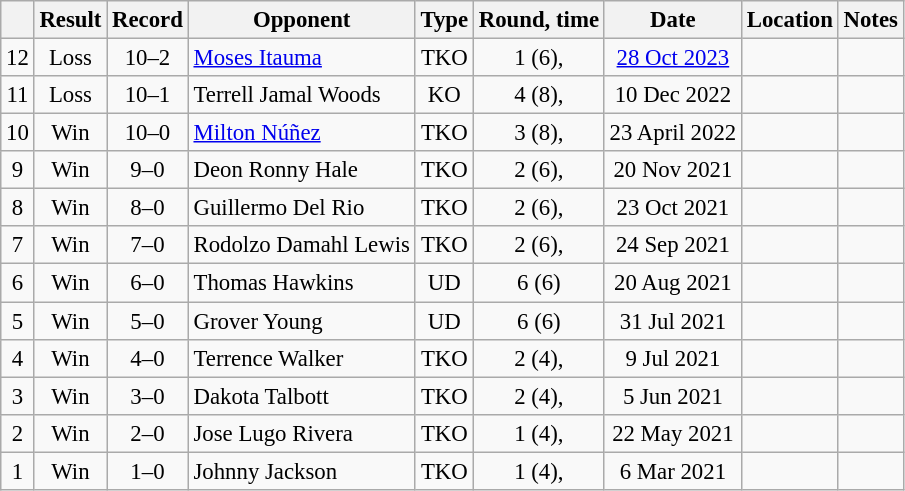<table class="wikitable" style="text-align:center; font-size:95%">
<tr>
<th></th>
<th>Result</th>
<th>Record</th>
<th>Opponent</th>
<th>Type</th>
<th>Round, time</th>
<th>Date</th>
<th>Location</th>
<th>Notes</th>
</tr>
<tr>
<td>12</td>
<td>Loss</td>
<td>10–2</td>
<td style="text-align:left;"><a href='#'>Moses Itauma</a></td>
<td>TKO</td>
<td>1 (6), </td>
<td><a href='#'>28 Oct 2023</a></td>
<td style="text-align:left;"></td>
<td></td>
</tr>
<tr>
<td>11</td>
<td>Loss</td>
<td>10–1</td>
<td style="text-align:left;">Terrell Jamal Woods</td>
<td>KO</td>
<td>4 (8), </td>
<td>10 Dec 2022</td>
<td style="text-align:left;"></td>
<td></td>
</tr>
<tr>
<td>10</td>
<td>Win</td>
<td>10–0</td>
<td style="text-align:left;"><a href='#'>Milton Núñez</a></td>
<td>TKO</td>
<td>3 (8), </td>
<td>23 April 2022</td>
<td style="text-align:left;"></td>
<td></td>
</tr>
<tr>
<td>9</td>
<td>Win</td>
<td>9–0</td>
<td style="text-align:left;">Deon Ronny Hale</td>
<td>TKO</td>
<td>2 (6), </td>
<td>20 Nov 2021</td>
<td style="text-align:left;"></td>
<td></td>
</tr>
<tr>
<td>8</td>
<td>Win</td>
<td>8–0</td>
<td style="text-align:left;">Guillermo Del Rio</td>
<td>TKO</td>
<td>2 (6), </td>
<td>23 Oct 2021</td>
<td style="text-align:left;"></td>
<td></td>
</tr>
<tr>
<td>7</td>
<td>Win</td>
<td>7–0</td>
<td style="text-align:left;">Rodolzo Damahl Lewis</td>
<td>TKO</td>
<td>2 (6), </td>
<td>24 Sep 2021</td>
<td style="text-align:left;"></td>
<td></td>
</tr>
<tr>
<td>6</td>
<td>Win</td>
<td>6–0</td>
<td style="text-align:left;">Thomas Hawkins</td>
<td>UD</td>
<td>6 (6)</td>
<td>20 Aug 2021</td>
<td style="text-align:left;"></td>
<td></td>
</tr>
<tr>
<td>5</td>
<td>Win</td>
<td>5–0</td>
<td style="text-align:left;">Grover Young</td>
<td>UD</td>
<td>6 (6)</td>
<td>31 Jul 2021</td>
<td style="text-align:left;"></td>
<td></td>
</tr>
<tr>
<td>4</td>
<td>Win</td>
<td>4–0</td>
<td style="text-align:left;">Terrence Walker</td>
<td>TKO</td>
<td>2 (4), </td>
<td>9 Jul 2021</td>
<td style="text-align:left;"></td>
<td></td>
</tr>
<tr>
<td>3</td>
<td>Win</td>
<td>3–0</td>
<td style="text-align:left;">Dakota Talbott</td>
<td>TKO</td>
<td>2 (4), </td>
<td>5 Jun 2021</td>
<td style="text-align:left;"></td>
<td></td>
</tr>
<tr>
<td>2</td>
<td>Win</td>
<td>2–0</td>
<td style="text-align:left;">Jose Lugo Rivera</td>
<td>TKO</td>
<td>1 (4), </td>
<td>22 May 2021</td>
<td style="text-align:left;"></td>
<td></td>
</tr>
<tr>
<td>1</td>
<td>Win</td>
<td>1–0</td>
<td style="text-align:left;">Johnny Jackson</td>
<td>TKO</td>
<td>1 (4), </td>
<td>6 Mar 2021</td>
<td style="text-align:left;"></td>
<td></td>
</tr>
</table>
